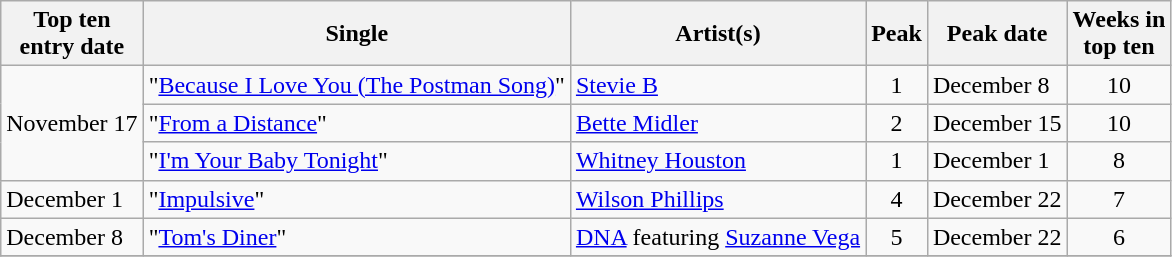<table class="wikitable sortable">
<tr>
<th>Top ten<br>entry date</th>
<th>Single</th>
<th>Artist(s)</th>
<th data-sort-type="number">Peak</th>
<th>Peak date</th>
<th data-sort-type="number">Weeks in<br>top ten</th>
</tr>
<tr>
<td rowspan="3">November 17</td>
<td>"<a href='#'>Because I Love You (The Postman Song)</a>"</td>
<td><a href='#'>Stevie B</a></td>
<td align=center>1</td>
<td>December 8</td>
<td align=center>10</td>
</tr>
<tr>
<td>"<a href='#'>From a Distance</a>"</td>
<td><a href='#'>Bette Midler</a></td>
<td align=center>2</td>
<td>December 15</td>
<td align=center>10</td>
</tr>
<tr>
<td>"<a href='#'>I'm Your Baby Tonight</a>"</td>
<td><a href='#'>Whitney Houston</a></td>
<td align=center>1</td>
<td>December 1</td>
<td align=center>8</td>
</tr>
<tr>
<td>December 1</td>
<td>"<a href='#'>Impulsive</a>"</td>
<td><a href='#'>Wilson Phillips</a></td>
<td align=center>4</td>
<td>December 22</td>
<td align=center>7</td>
</tr>
<tr>
<td>December 8</td>
<td>"<a href='#'>Tom's Diner</a>"</td>
<td><a href='#'>DNA</a> featuring <a href='#'>Suzanne Vega</a></td>
<td align=center>5</td>
<td>December 22</td>
<td align=center>6</td>
</tr>
<tr>
</tr>
</table>
